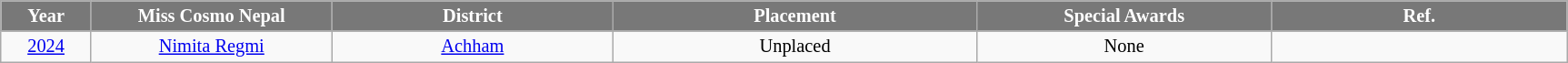<table class="wikitable sortable" style="font-size: 85%; text-align:center">
<tr>
<th width="60" style="background-color:#787878;color:#FFFFFF;">Year</th>
<th width="170" style="background-color:#787878;color:#FFFFFF;">Miss Cosmo Nepal</th>
<th width="200" style="background-color:#787878;color:#FFFFFF;">District</th>
<th width="260" style="background-color:#787878;color:#FFFFFF;">Placement</th>
<th width="210" style="background-color:#787878;color:#FFFFFF;">Special Awards</th>
<th width="210" style="background-color:#787878;color:#FFFFFF;">Ref.</th>
</tr>
<tr>
<td><a href='#'>2024</a></td>
<td><a href='#'>Nimita Regmi</a></td>
<td><a href='#'>Achham</a></td>
<td>Unplaced</td>
<td>None</td>
<td></td>
</tr>
</table>
